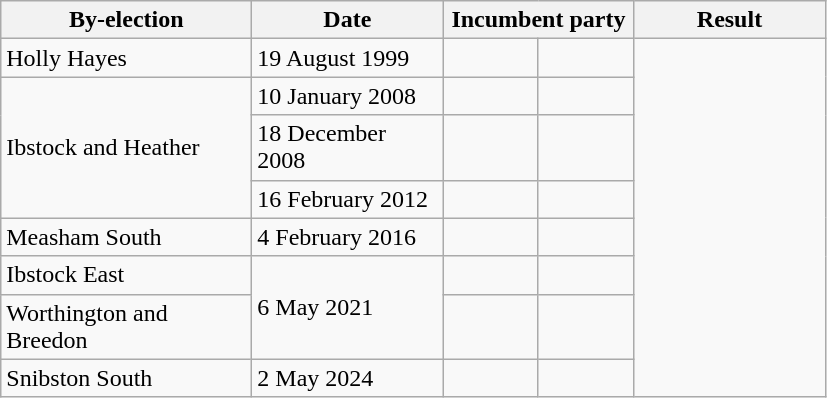<table class="wikitable">
<tr>
<th width=160px>By-election</th>
<th width=120px>Date</th>
<th width=120px colspan=2>Incumbent party</th>
<th width=120px colspan=2>Result</th>
</tr>
<tr>
<td>Holly Hayes</td>
<td>19 August 1999</td>
<td></td>
<td></td>
</tr>
<tr>
<td rowspan=3>Ibstock and Heather</td>
<td>10 January 2008</td>
<td></td>
<td></td>
</tr>
<tr>
<td>18 December 2008</td>
<td></td>
<td></td>
</tr>
<tr>
<td>16 February 2012</td>
<td></td>
<td></td>
</tr>
<tr>
<td>Measham South</td>
<td>4 February 2016</td>
<td></td>
<td></td>
</tr>
<tr>
<td>Ibstock East</td>
<td rowspan=2>6 May 2021</td>
<td></td>
<td></td>
</tr>
<tr>
<td>Worthington and Breedon</td>
<td></td>
<td></td>
</tr>
<tr>
<td>Snibston South</td>
<td>2 May 2024</td>
<td></td>
<td></td>
</tr>
</table>
